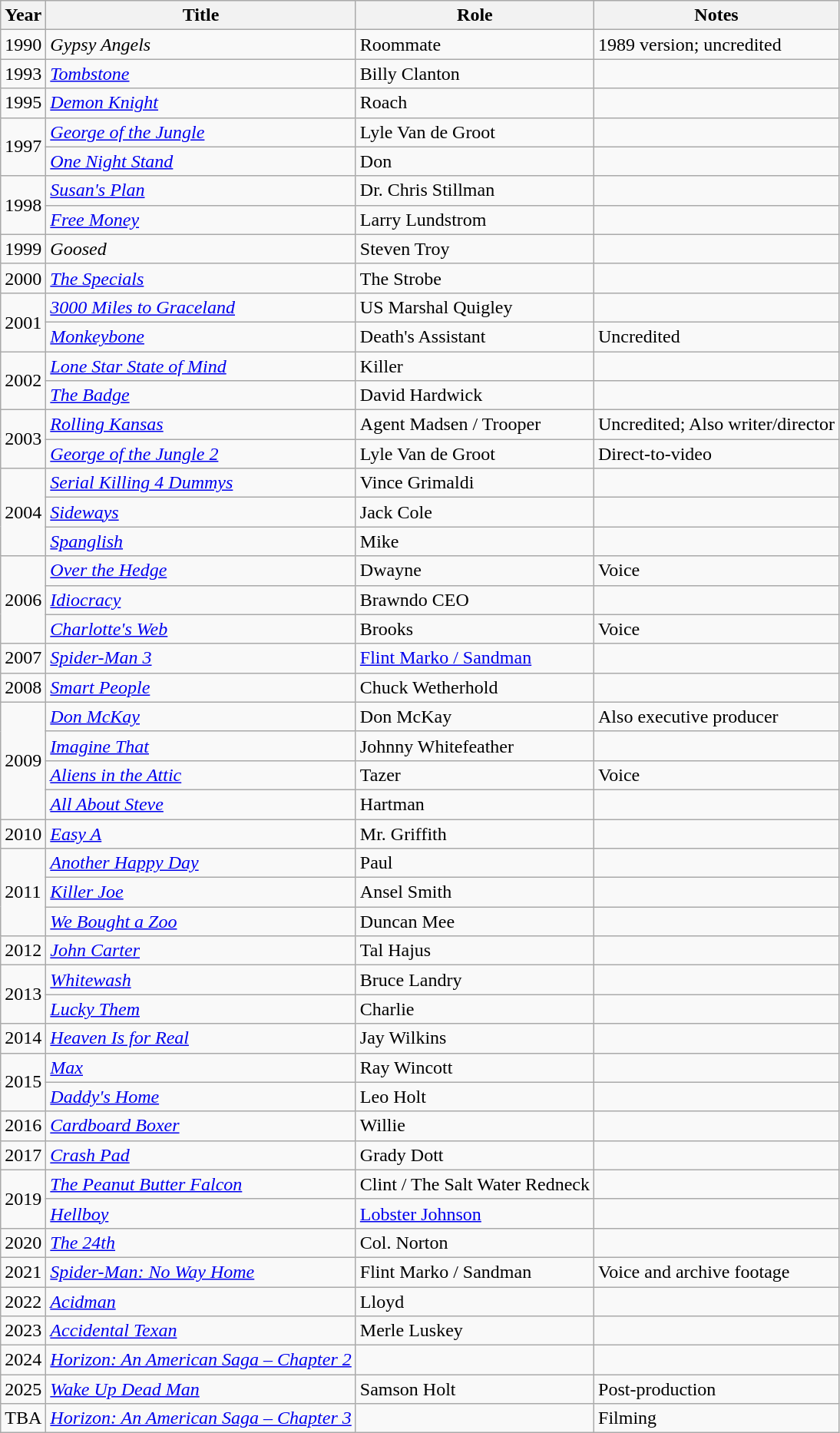<table class="wikitable sortable">
<tr>
<th>Year</th>
<th>Title</th>
<th>Role</th>
<th>Notes</th>
</tr>
<tr>
<td>1990</td>
<td><em>Gypsy Angels</em></td>
<td>Roommate</td>
<td>1989 version; uncredited</td>
</tr>
<tr>
<td>1993</td>
<td><em><a href='#'>Tombstone</a></em></td>
<td>Billy Clanton</td>
<td></td>
</tr>
<tr>
<td>1995</td>
<td><em><a href='#'>Demon Knight</a></em></td>
<td>Roach</td>
<td></td>
</tr>
<tr>
<td rowspan="2">1997</td>
<td><em><a href='#'>George of the Jungle</a></em></td>
<td>Lyle Van de Groot</td>
<td></td>
</tr>
<tr>
<td><em><a href='#'>One Night Stand</a></em></td>
<td>Don</td>
<td></td>
</tr>
<tr>
<td rowspan="2">1998</td>
<td><em><a href='#'>Susan's Plan</a></em></td>
<td>Dr. Chris Stillman</td>
<td></td>
</tr>
<tr>
<td><em><a href='#'>Free Money</a></em></td>
<td>Larry Lundstrom</td>
<td></td>
</tr>
<tr>
<td>1999</td>
<td><em>Goosed</em></td>
<td>Steven Troy</td>
<td></td>
</tr>
<tr>
<td>2000</td>
<td><em><a href='#'>The Specials</a></em></td>
<td>The Strobe</td>
<td></td>
</tr>
<tr>
<td rowspan="2">2001</td>
<td><em><a href='#'>3000 Miles to Graceland</a></em></td>
<td>US Marshal Quigley</td>
<td></td>
</tr>
<tr>
<td><em><a href='#'>Monkeybone</a></em></td>
<td>Death's Assistant</td>
<td>Uncredited</td>
</tr>
<tr>
<td rowspan="2">2002</td>
<td><em><a href='#'>Lone Star State of Mind</a></em></td>
<td>Killer</td>
<td></td>
</tr>
<tr>
<td><em><a href='#'>The Badge</a></em></td>
<td>David Hardwick</td>
<td></td>
</tr>
<tr>
<td rowspan="2">2003</td>
<td><em><a href='#'>Rolling Kansas</a></em></td>
<td>Agent Madsen / Trooper</td>
<td>Uncredited; Also writer/director</td>
</tr>
<tr>
<td><em><a href='#'>George of the Jungle 2</a></em></td>
<td>Lyle Van de Groot</td>
<td>Direct-to-video</td>
</tr>
<tr>
<td rowspan="3">2004</td>
<td><em><a href='#'>Serial Killing 4 Dummys</a></em></td>
<td>Vince Grimaldi</td>
<td></td>
</tr>
<tr>
<td><em><a href='#'>Sideways</a></em></td>
<td>Jack Cole</td>
<td></td>
</tr>
<tr>
<td><em><a href='#'>Spanglish</a></em></td>
<td>Mike</td>
<td></td>
</tr>
<tr>
<td rowspan="3">2006</td>
<td><em><a href='#'>Over the Hedge</a></em></td>
<td>Dwayne</td>
<td>Voice</td>
</tr>
<tr>
<td><em><a href='#'>Idiocracy</a></em></td>
<td>Brawndo CEO</td>
<td></td>
</tr>
<tr>
<td><em><a href='#'>Charlotte's Web</a></em></td>
<td>Brooks</td>
<td>Voice</td>
</tr>
<tr>
<td>2007</td>
<td><em><a href='#'>Spider-Man 3</a></em></td>
<td><a href='#'>Flint Marko / Sandman</a></td>
<td></td>
</tr>
<tr>
<td>2008</td>
<td><em><a href='#'>Smart People</a></em></td>
<td>Chuck Wetherhold</td>
<td></td>
</tr>
<tr>
<td rowspan="4">2009</td>
<td><em><a href='#'>Don McKay</a></em></td>
<td>Don McKay</td>
<td>Also executive producer</td>
</tr>
<tr>
<td><em><a href='#'>Imagine That</a></em></td>
<td>Johnny Whitefeather</td>
<td></td>
</tr>
<tr>
<td><em><a href='#'>Aliens in the Attic</a></em></td>
<td>Tazer</td>
<td>Voice</td>
</tr>
<tr>
<td><em><a href='#'>All About Steve</a></em></td>
<td>Hartman</td>
<td></td>
</tr>
<tr>
<td>2010</td>
<td><em><a href='#'>Easy A</a></em></td>
<td>Mr. Griffith</td>
<td></td>
</tr>
<tr>
<td rowspan="3">2011</td>
<td><em><a href='#'>Another Happy Day</a></em></td>
<td>Paul</td>
<td></td>
</tr>
<tr>
<td><em><a href='#'>Killer Joe</a></em></td>
<td>Ansel Smith</td>
<td></td>
</tr>
<tr>
<td><em><a href='#'>We Bought a Zoo</a></em></td>
<td>Duncan Mee</td>
<td></td>
</tr>
<tr>
<td>2012</td>
<td><em><a href='#'>John Carter</a></em></td>
<td>Tal Hajus</td>
<td></td>
</tr>
<tr>
<td rowspan="2">2013</td>
<td><em><a href='#'>Whitewash</a></em></td>
<td>Bruce Landry</td>
<td></td>
</tr>
<tr>
<td><em><a href='#'>Lucky Them</a></em></td>
<td>Charlie</td>
<td></td>
</tr>
<tr>
<td>2014</td>
<td><em><a href='#'>Heaven Is for Real</a></em></td>
<td>Jay Wilkins</td>
<td></td>
</tr>
<tr>
<td rowspan="2">2015</td>
<td><em><a href='#'>Max</a></em></td>
<td>Ray Wincott</td>
<td></td>
</tr>
<tr>
<td><em><a href='#'>Daddy's Home</a></em></td>
<td>Leo Holt</td>
<td></td>
</tr>
<tr>
<td>2016</td>
<td><em><a href='#'>Cardboard Boxer</a></em></td>
<td>Willie</td>
<td></td>
</tr>
<tr>
<td>2017</td>
<td><em><a href='#'>Crash Pad</a></em></td>
<td>Grady Dott</td>
<td></td>
</tr>
<tr>
<td rowspan="2">2019</td>
<td><em><a href='#'>The Peanut Butter Falcon</a></em></td>
<td>Clint / The Salt Water Redneck</td>
<td></td>
</tr>
<tr>
<td><em><a href='#'>Hellboy</a></em></td>
<td><a href='#'>Lobster Johnson</a></td>
<td></td>
</tr>
<tr>
<td>2020</td>
<td><em><a href='#'>The 24th</a></em></td>
<td>Col. Norton</td>
<td></td>
</tr>
<tr>
<td>2021</td>
<td><em><a href='#'>Spider-Man: No Way Home</a></em></td>
<td>Flint Marko / Sandman</td>
<td>Voice and archive footage</td>
</tr>
<tr>
<td>2022</td>
<td><em><a href='#'>Acidman</a></em></td>
<td>Lloyd</td>
<td></td>
</tr>
<tr>
<td>2023</td>
<td><em><a href='#'>Accidental Texan</a></em></td>
<td>Merle Luskey</td>
<td></td>
</tr>
<tr>
<td>2024</td>
<td><em><a href='#'>Horizon: An American Saga – Chapter 2</a></em></td>
<td></td>
</tr>
<tr>
<td>2025</td>
<td><em><a href='#'>Wake Up Dead Man</a></em></td>
<td>Samson Holt</td>
<td>Post-production</td>
</tr>
<tr>
<td>TBA</td>
<td><em><a href='#'>Horizon: An American Saga – Chapter 3</a></em></td>
<td></td>
<td>Filming</td>
</tr>
</table>
